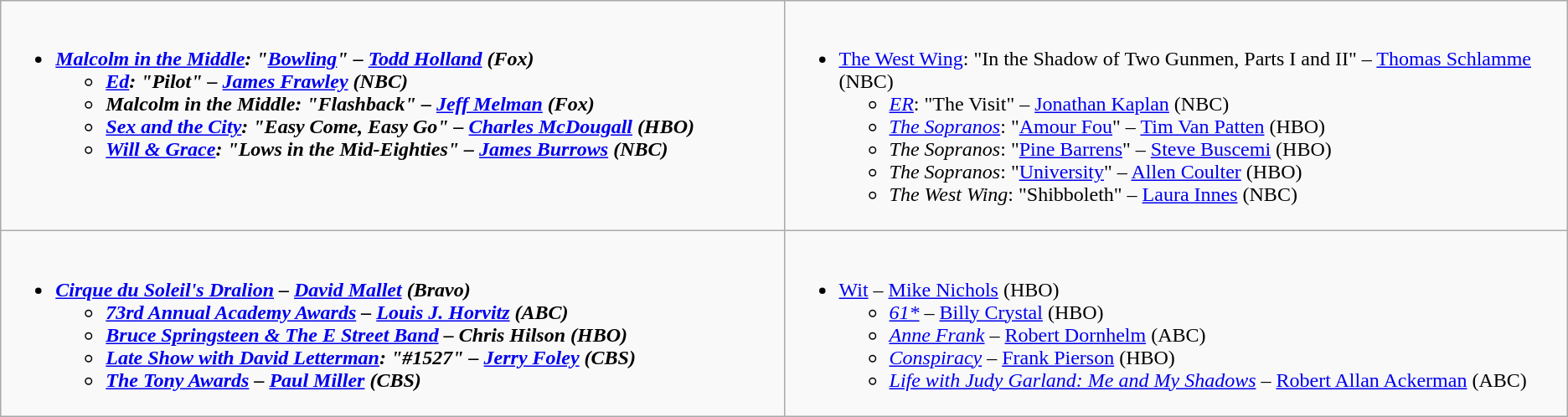<table class="wikitable">
<tr>
<td style="vertical-align:top;" width="50%"><br><ul><li><strong><em><a href='#'>Malcolm in the Middle</a><em>: "<a href='#'>Bowling</a>" – <a href='#'>Todd Holland</a> (Fox)<strong><ul><li></em><a href='#'>Ed</a><em>: "Pilot" – <a href='#'>James Frawley</a> (NBC)</li><li></em>Malcolm in the Middle<em>: "Flashback" – <a href='#'>Jeff Melman</a> (Fox)</li><li></em><a href='#'>Sex and the City</a><em>: "Easy Come, Easy Go" – <a href='#'>Charles McDougall</a> (HBO)</li><li></em><a href='#'>Will & Grace</a><em>: "Lows in the Mid-Eighties" – <a href='#'>James Burrows</a> (NBC)</li></ul></li></ul></td>
<td style="vertical-align:top;" width="50%"><br><ul><li></em></strong><a href='#'>The West Wing</a></em>: "In the Shadow of Two Gunmen, Parts I and II" – <a href='#'>Thomas Schlamme</a> (NBC)</strong><ul><li><em><a href='#'>ER</a></em>: "The Visit" – <a href='#'>Jonathan Kaplan</a> (NBC)</li><li><em><a href='#'>The Sopranos</a></em>: "<a href='#'>Amour Fou</a>" – <a href='#'>Tim Van Patten</a> (HBO)</li><li><em>The Sopranos</em>: "<a href='#'>Pine Barrens</a>" – <a href='#'>Steve Buscemi</a> (HBO)</li><li><em>The Sopranos</em>: "<a href='#'>University</a>" – <a href='#'>Allen Coulter</a> (HBO)</li><li><em>The West Wing</em>: "Shibboleth" – <a href='#'>Laura Innes</a> (NBC)</li></ul></li></ul></td>
</tr>
<tr>
<td style="vertical-align:top;" width="50%"><br><ul><li><strong><em><a href='#'>Cirque du Soleil's Dralion</a><em> – <a href='#'>David Mallet</a> (Bravo)<strong><ul><li></em><a href='#'>73rd Annual Academy Awards</a><em> – <a href='#'>Louis J. Horvitz</a> (ABC)</li><li></em><a href='#'>Bruce Springsteen & The E Street Band</a><em> – Chris Hilson (HBO)</li><li></em><a href='#'>Late Show with David Letterman</a><em>: "#1527" – <a href='#'>Jerry Foley</a> (CBS)</li><li></em><a href='#'>The Tony Awards</a><em> – <a href='#'>Paul Miller</a> (CBS)</li></ul></li></ul></td>
<td style="vertical-align:top;" width="50%"><br><ul><li></em></strong><a href='#'>Wit</a></em> – <a href='#'>Mike Nichols</a> (HBO)</strong><ul><li><em><a href='#'>61*</a></em> – <a href='#'>Billy Crystal</a> (HBO)</li><li><em><a href='#'>Anne Frank</a></em> – <a href='#'>Robert Dornhelm</a> (ABC)</li><li><em><a href='#'>Conspiracy</a></em> – <a href='#'>Frank Pierson</a> (HBO)</li><li><em><a href='#'>Life with Judy Garland: Me and My Shadows</a></em> – <a href='#'>Robert Allan Ackerman</a> (ABC)</li></ul></li></ul></td>
</tr>
</table>
